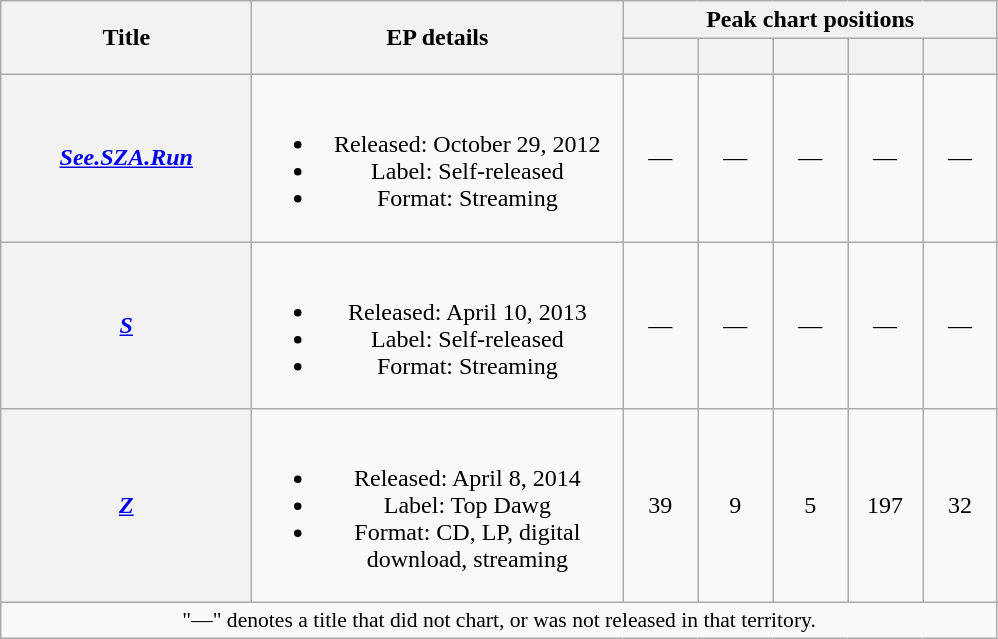<table class="wikitable plainrowheaders" style="text-align:center;">
<tr>
<th scope="col" rowspan="2" style="width:10em;">Title</th>
<th scope="col" rowspan="2" style="width:15em;">EP details</th>
<th scope="col" colspan="5">Peak chart positions</th>
</tr>
<tr>
<th scope="col" style="width:3em;font-size:90%;"><a href='#'></a><br></th>
<th scope="col" style="width:3em;font-size:90%;"><a href='#'></a><br></th>
<th scope="col" style="width:3em;font-size:90%;"><a href='#'></a><br></th>
<th scope="col" style="width:3em;font-size:90%;"><a href='#'></a><br></th>
<th scope="col" style="width:3em;font-size:90%;"><a href='#'></a><br></th>
</tr>
<tr>
<th scope="row"><em><a href='#'>See.SZA.Run</a></em></th>
<td><br><ul><li>Released: October 29, 2012</li><li>Label: Self-released</li><li>Format: Streaming</li></ul></td>
<td>—</td>
<td>—</td>
<td>—</td>
<td>—</td>
<td>—</td>
</tr>
<tr>
<th scope="row"><em><a href='#'>S</a></em></th>
<td><br><ul><li>Released: April 10, 2013</li><li>Label: Self-released</li><li>Format: Streaming</li></ul></td>
<td>—</td>
<td>—</td>
<td>—</td>
<td>—</td>
<td>—</td>
</tr>
<tr>
<th scope="row"><em><a href='#'>Z</a></em></th>
<td><br><ul><li>Released: April 8, 2014</li><li>Label: Top Dawg</li><li>Format: CD, LP, digital download, streaming</li></ul></td>
<td>39</td>
<td>9</td>
<td>5</td>
<td>197</td>
<td>32</td>
</tr>
<tr>
<td colspan="7" style="font-size:90%">"—" denotes a title that did not chart, or was not released in that territory.</td>
</tr>
</table>
